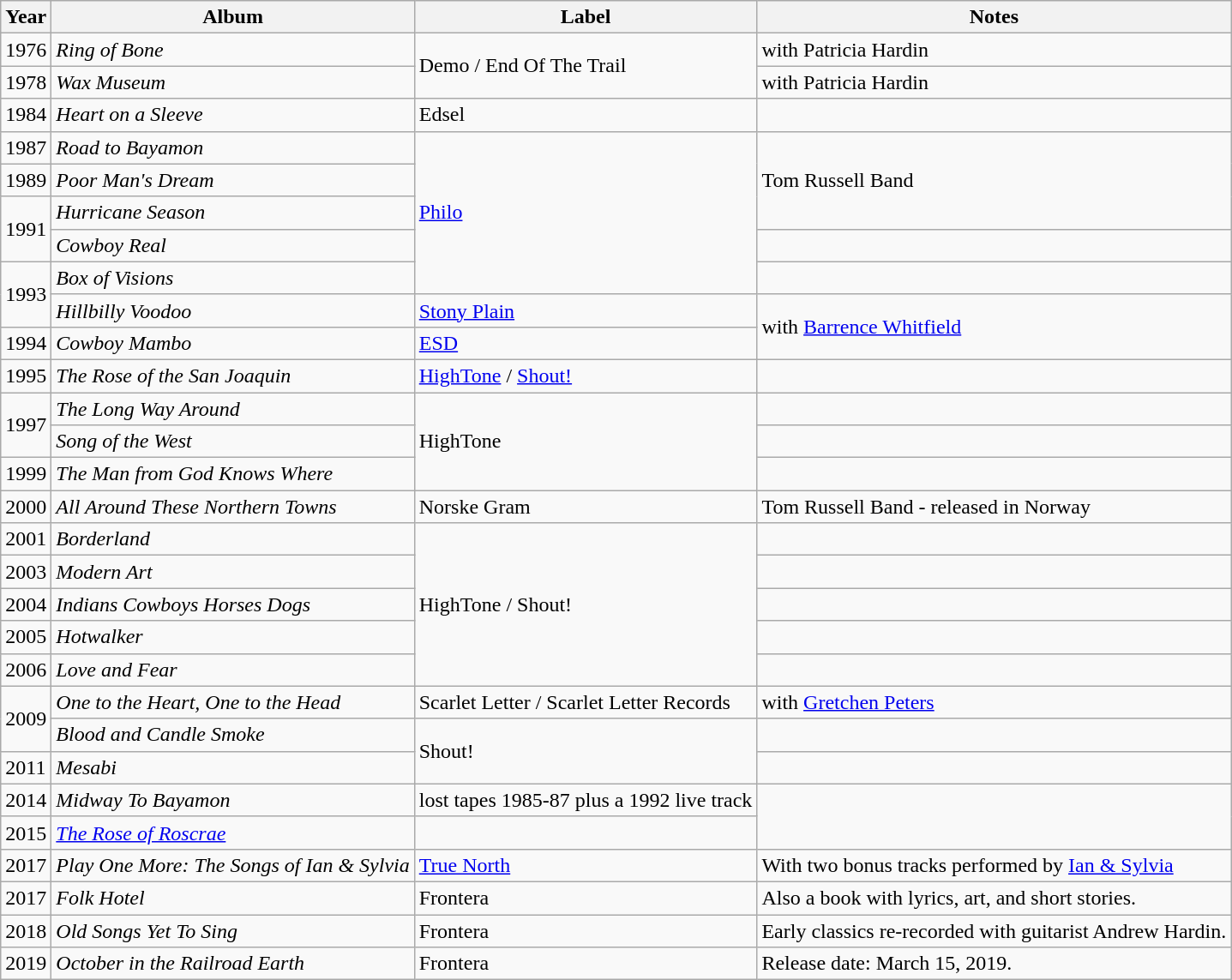<table class="wikitable">
<tr>
<th>Year</th>
<th>Album</th>
<th>Label</th>
<th>Notes</th>
</tr>
<tr>
<td>1976</td>
<td><em>Ring of Bone</em></td>
<td rowspan="2">Demo / End Of The Trail</td>
<td>with Patricia Hardin</td>
</tr>
<tr>
<td>1978</td>
<td><em>Wax Museum</em></td>
<td>with Patricia Hardin</td>
</tr>
<tr>
<td>1984</td>
<td><em>Heart on a Sleeve</em></td>
<td>Edsel</td>
<td></td>
</tr>
<tr>
<td>1987</td>
<td><em>Road to Bayamon</em></td>
<td rowspan="5"><a href='#'>Philo</a></td>
<td rowspan="3">Tom Russell Band</td>
</tr>
<tr>
<td>1989</td>
<td><em>Poor Man's Dream</em></td>
</tr>
<tr>
<td rowspan="2">1991</td>
<td><em>Hurricane Season</em></td>
</tr>
<tr>
<td><em>Cowboy Real</em></td>
<td></td>
</tr>
<tr>
<td rowspan="2">1993</td>
<td><em>Box of Visions</em></td>
<td></td>
</tr>
<tr>
<td><em>Hillbilly Voodoo</em></td>
<td><a href='#'>Stony Plain</a></td>
<td rowspan="2">with <a href='#'>Barrence Whitfield</a></td>
</tr>
<tr>
<td>1994</td>
<td><em>Cowboy Mambo</em></td>
<td><a href='#'>ESD</a></td>
</tr>
<tr>
<td>1995</td>
<td><em>The Rose of the San Joaquin</em></td>
<td><a href='#'>HighTone</a> / <a href='#'>Shout!</a></td>
<td></td>
</tr>
<tr>
<td rowspan="2">1997</td>
<td><em>The Long Way Around</em></td>
<td rowspan="3">HighTone</td>
<td></td>
</tr>
<tr>
<td><em>Song of the West</em></td>
<td></td>
</tr>
<tr>
<td>1999</td>
<td><em>The Man from God Knows Where</em></td>
<td></td>
</tr>
<tr>
<td>2000</td>
<td><em>All Around These Northern Towns</em></td>
<td>Norske Gram</td>
<td>Tom Russell Band - released in Norway</td>
</tr>
<tr>
<td>2001</td>
<td><em>Borderland</em></td>
<td rowspan="5">HighTone / Shout!</td>
<td></td>
</tr>
<tr>
<td>2003</td>
<td><em>Modern Art</em></td>
<td></td>
</tr>
<tr>
<td>2004</td>
<td><em>Indians Cowboys Horses Dogs</em></td>
<td></td>
</tr>
<tr>
<td>2005</td>
<td><em>Hotwalker</em></td>
<td></td>
</tr>
<tr>
<td>2006</td>
<td><em>Love and Fear</em></td>
<td></td>
</tr>
<tr>
<td rowspan="2">2009</td>
<td><em>One to the Heart, One to the Head</em></td>
<td>Scarlet Letter / Scarlet Letter Records</td>
<td>with <a href='#'>Gretchen Peters</a></td>
</tr>
<tr>
<td><em>Blood and Candle Smoke</em></td>
<td rowspan="2">Shout!</td>
<td></td>
</tr>
<tr>
<td>2011</td>
<td><em>Mesabi</em></td>
<td></td>
</tr>
<tr>
<td>2014</td>
<td><em>Midway To Bayamon</em></td>
<td>lost tapes 1985-87 plus a 1992 live track</td>
</tr>
<tr>
<td>2015</td>
<td><em><a href='#'>The Rose of Roscrae</a></em></td>
<td></td>
</tr>
<tr>
<td>2017</td>
<td><em>Play One More: The Songs of Ian & Sylvia</em></td>
<td><a href='#'>True North</a></td>
<td>With two bonus tracks performed by <a href='#'>Ian & Sylvia</a></td>
</tr>
<tr>
<td>2017</td>
<td><em>Folk Hotel</em></td>
<td>Frontera</td>
<td>Also a book with lyrics, art, and short stories.</td>
</tr>
<tr>
<td>2018</td>
<td><em>Old Songs Yet To Sing</em></td>
<td>Frontera</td>
<td>Early classics re-recorded with guitarist Andrew Hardin.</td>
</tr>
<tr>
<td>2019</td>
<td><em>October in the Railroad Earth</em></td>
<td>Frontera</td>
<td>Release date: March 15, 2019.</td>
</tr>
</table>
